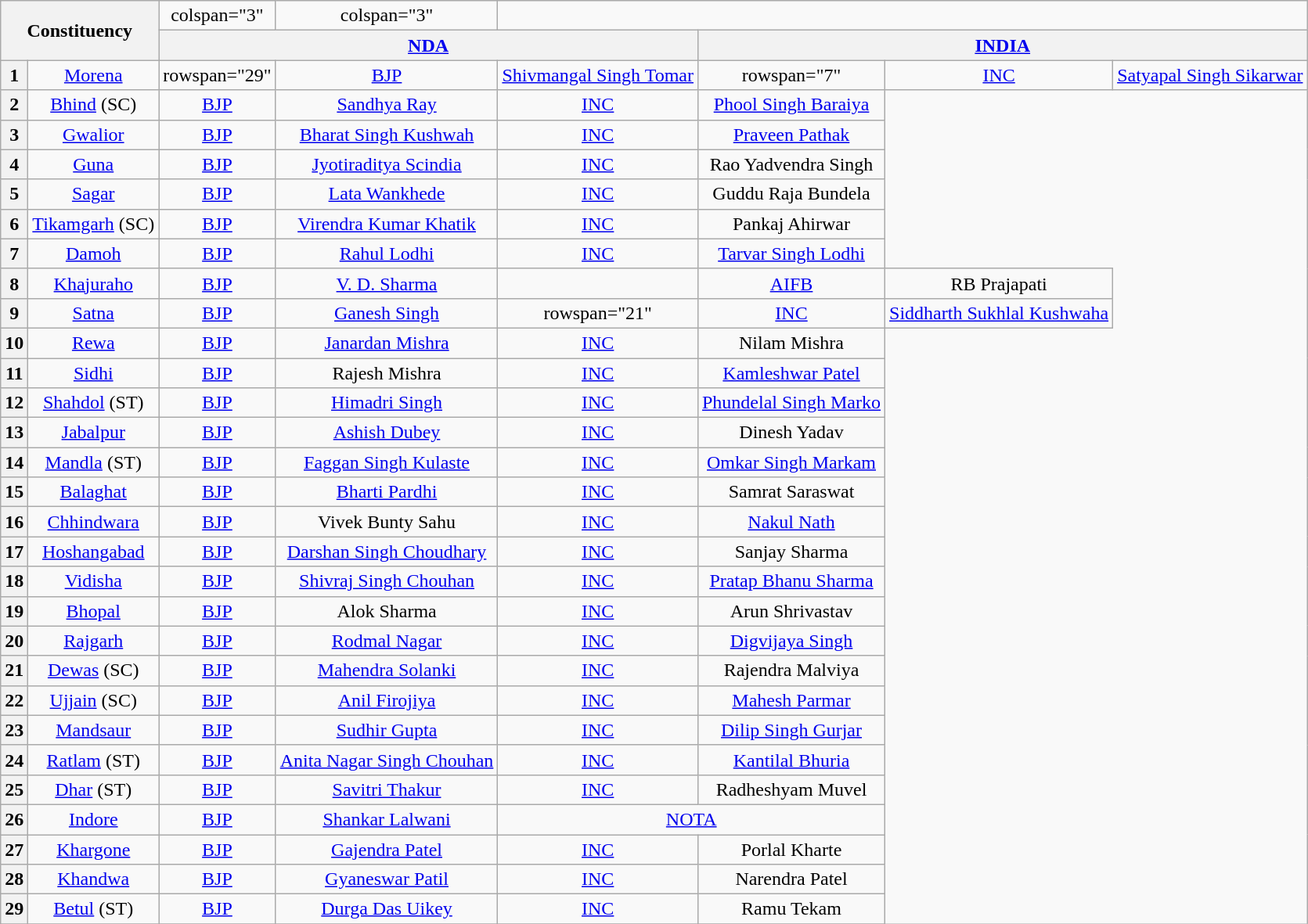<table class="wikitable sortable" style="text-align:center;">
<tr>
<th colspan="2" rowspan="2">Constituency</th>
<td>colspan="3" </td>
<td>colspan="3" </td>
</tr>
<tr>
<th colspan="3"><a href='#'>NDA</a></th>
<th colspan="3"><a href='#'>INDIA</a></th>
</tr>
<tr>
<th>1</th>
<td><a href='#'>Morena</a></td>
<td>rowspan="29" </td>
<td><a href='#'>BJP</a></td>
<td><a href='#'>Shivmangal Singh Tomar</a></td>
<td>rowspan="7" </td>
<td><a href='#'>INC</a></td>
<td><a href='#'>Satyapal Singh Sikarwar</a></td>
</tr>
<tr>
<th>2</th>
<td><a href='#'>Bhind</a> (SC)</td>
<td><a href='#'>BJP</a></td>
<td><a href='#'>Sandhya Ray</a></td>
<td><a href='#'>INC</a></td>
<td><a href='#'>Phool Singh Baraiya</a></td>
</tr>
<tr>
<th>3</th>
<td><a href='#'>Gwalior</a></td>
<td><a href='#'>BJP</a></td>
<td><a href='#'>Bharat Singh Kushwah</a></td>
<td><a href='#'>INC</a></td>
<td><a href='#'>Praveen Pathak</a></td>
</tr>
<tr>
<th>4</th>
<td><a href='#'>Guna</a></td>
<td><a href='#'>BJP</a></td>
<td><a href='#'>Jyotiraditya Scindia</a></td>
<td><a href='#'>INC</a></td>
<td>Rao Yadvendra Singh</td>
</tr>
<tr>
<th>5</th>
<td><a href='#'>Sagar</a></td>
<td><a href='#'>BJP</a></td>
<td><a href='#'>Lata Wankhede</a></td>
<td><a href='#'>INC</a></td>
<td>Guddu Raja Bundela</td>
</tr>
<tr>
<th>6</th>
<td><a href='#'>Tikamgarh</a> (SC)</td>
<td><a href='#'>BJP</a></td>
<td><a href='#'>Virendra Kumar Khatik</a></td>
<td><a href='#'>INC</a></td>
<td>Pankaj Ahirwar</td>
</tr>
<tr>
<th>7</th>
<td><a href='#'>Damoh</a></td>
<td><a href='#'>BJP</a></td>
<td><a href='#'>Rahul Lodhi</a></td>
<td><a href='#'>INC</a></td>
<td><a href='#'>Tarvar Singh Lodhi</a></td>
</tr>
<tr>
<th>8</th>
<td><a href='#'>Khajuraho</a></td>
<td><a href='#'>BJP</a></td>
<td><a href='#'>V. D. Sharma</a></td>
<td></td>
<td><a href='#'>AIFB</a></td>
<td>RB Prajapati</td>
</tr>
<tr>
<th>9</th>
<td><a href='#'>Satna</a></td>
<td><a href='#'>BJP</a></td>
<td><a href='#'>Ganesh Singh</a></td>
<td>rowspan="21" </td>
<td><a href='#'>INC</a></td>
<td><a href='#'>Siddharth Sukhlal Kushwaha</a></td>
</tr>
<tr>
<th>10</th>
<td><a href='#'>Rewa</a></td>
<td><a href='#'>BJP</a></td>
<td><a href='#'>Janardan Mishra</a></td>
<td><a href='#'>INC</a></td>
<td>Nilam Mishra</td>
</tr>
<tr>
<th>11</th>
<td><a href='#'>Sidhi</a></td>
<td><a href='#'>BJP</a></td>
<td>Rajesh Mishra</td>
<td><a href='#'>INC</a></td>
<td><a href='#'>Kamleshwar Patel</a></td>
</tr>
<tr>
<th>12</th>
<td><a href='#'>Shahdol</a> (ST)</td>
<td><a href='#'>BJP</a></td>
<td><a href='#'>Himadri Singh</a></td>
<td><a href='#'>INC</a></td>
<td><a href='#'>Phundelal Singh Marko</a></td>
</tr>
<tr>
<th>13</th>
<td><a href='#'>Jabalpur</a></td>
<td><a href='#'>BJP</a></td>
<td><a href='#'>Ashish Dubey</a></td>
<td><a href='#'>INC</a></td>
<td>Dinesh Yadav</td>
</tr>
<tr>
<th>14</th>
<td><a href='#'>Mandla</a> (ST)</td>
<td><a href='#'>BJP</a></td>
<td><a href='#'>Faggan Singh Kulaste</a></td>
<td><a href='#'>INC</a></td>
<td><a href='#'>Omkar Singh Markam</a></td>
</tr>
<tr>
<th>15</th>
<td><a href='#'>Balaghat</a></td>
<td><a href='#'>BJP</a></td>
<td><a href='#'>Bharti Pardhi</a></td>
<td><a href='#'>INC</a></td>
<td>Samrat Saraswat</td>
</tr>
<tr>
<th>16</th>
<td><a href='#'>Chhindwara</a></td>
<td><a href='#'>BJP</a></td>
<td>Vivek Bunty Sahu</td>
<td><a href='#'>INC</a></td>
<td><a href='#'>Nakul Nath</a></td>
</tr>
<tr>
<th>17</th>
<td><a href='#'>Hoshangabad</a></td>
<td><a href='#'>BJP</a></td>
<td><a href='#'>Darshan Singh Choudhary</a></td>
<td><a href='#'>INC</a></td>
<td>Sanjay Sharma</td>
</tr>
<tr>
<th>18</th>
<td><a href='#'>Vidisha</a></td>
<td><a href='#'>BJP</a></td>
<td><a href='#'>Shivraj Singh Chouhan</a></td>
<td><a href='#'>INC</a></td>
<td><a href='#'>Pratap Bhanu Sharma</a></td>
</tr>
<tr>
<th>19</th>
<td><a href='#'>Bhopal</a></td>
<td><a href='#'>BJP</a></td>
<td>Alok Sharma</td>
<td><a href='#'>INC</a></td>
<td>Arun Shrivastav</td>
</tr>
<tr>
<th>20</th>
<td><a href='#'>Rajgarh</a></td>
<td><a href='#'>BJP</a></td>
<td><a href='#'>Rodmal Nagar</a></td>
<td><a href='#'>INC</a></td>
<td><a href='#'>Digvijaya Singh</a></td>
</tr>
<tr>
<th>21</th>
<td><a href='#'>Dewas</a> (SC)</td>
<td><a href='#'>BJP</a></td>
<td><a href='#'>Mahendra Solanki</a></td>
<td><a href='#'>INC</a></td>
<td>Rajendra Malviya</td>
</tr>
<tr>
<th>22</th>
<td><a href='#'>Ujjain</a> (SC)</td>
<td><a href='#'>BJP</a></td>
<td><a href='#'>Anil Firojiya</a></td>
<td><a href='#'>INC</a></td>
<td><a href='#'>Mahesh Parmar</a></td>
</tr>
<tr>
<th>23</th>
<td><a href='#'>Mandsaur</a></td>
<td><a href='#'>BJP</a></td>
<td><a href='#'>Sudhir Gupta</a></td>
<td><a href='#'>INC</a></td>
<td><a href='#'>Dilip Singh Gurjar</a></td>
</tr>
<tr>
<th>24</th>
<td><a href='#'>Ratlam</a> (ST)</td>
<td><a href='#'>BJP</a></td>
<td><a href='#'>Anita Nagar Singh Chouhan</a></td>
<td><a href='#'>INC</a></td>
<td><a href='#'>Kantilal Bhuria</a></td>
</tr>
<tr>
<th>25</th>
<td><a href='#'>Dhar</a> (ST)</td>
<td><a href='#'>BJP</a></td>
<td><a href='#'>Savitri Thakur</a></td>
<td><a href='#'>INC</a></td>
<td>Radheshyam Muvel</td>
</tr>
<tr>
<th>26</th>
<td><a href='#'>Indore</a></td>
<td><a href='#'>BJP</a></td>
<td><a href='#'>Shankar Lalwani</a></td>
<td colspan="2"><a href='#'>NOTA</a></td>
</tr>
<tr>
<th>27</th>
<td><a href='#'>Khargone</a></td>
<td><a href='#'>BJP</a></td>
<td><a href='#'>Gajendra Patel</a></td>
<td><a href='#'>INC</a></td>
<td>Porlal Kharte</td>
</tr>
<tr>
<th>28</th>
<td><a href='#'>Khandwa</a></td>
<td><a href='#'>BJP</a></td>
<td><a href='#'>Gyaneswar Patil</a></td>
<td><a href='#'>INC</a></td>
<td>Narendra Patel</td>
</tr>
<tr>
<th>29</th>
<td><a href='#'>Betul</a> (ST)</td>
<td><a href='#'>BJP</a></td>
<td><a href='#'>Durga Das Uikey</a></td>
<td><a href='#'>INC</a></td>
<td>Ramu Tekam</td>
</tr>
<tr>
</tr>
</table>
